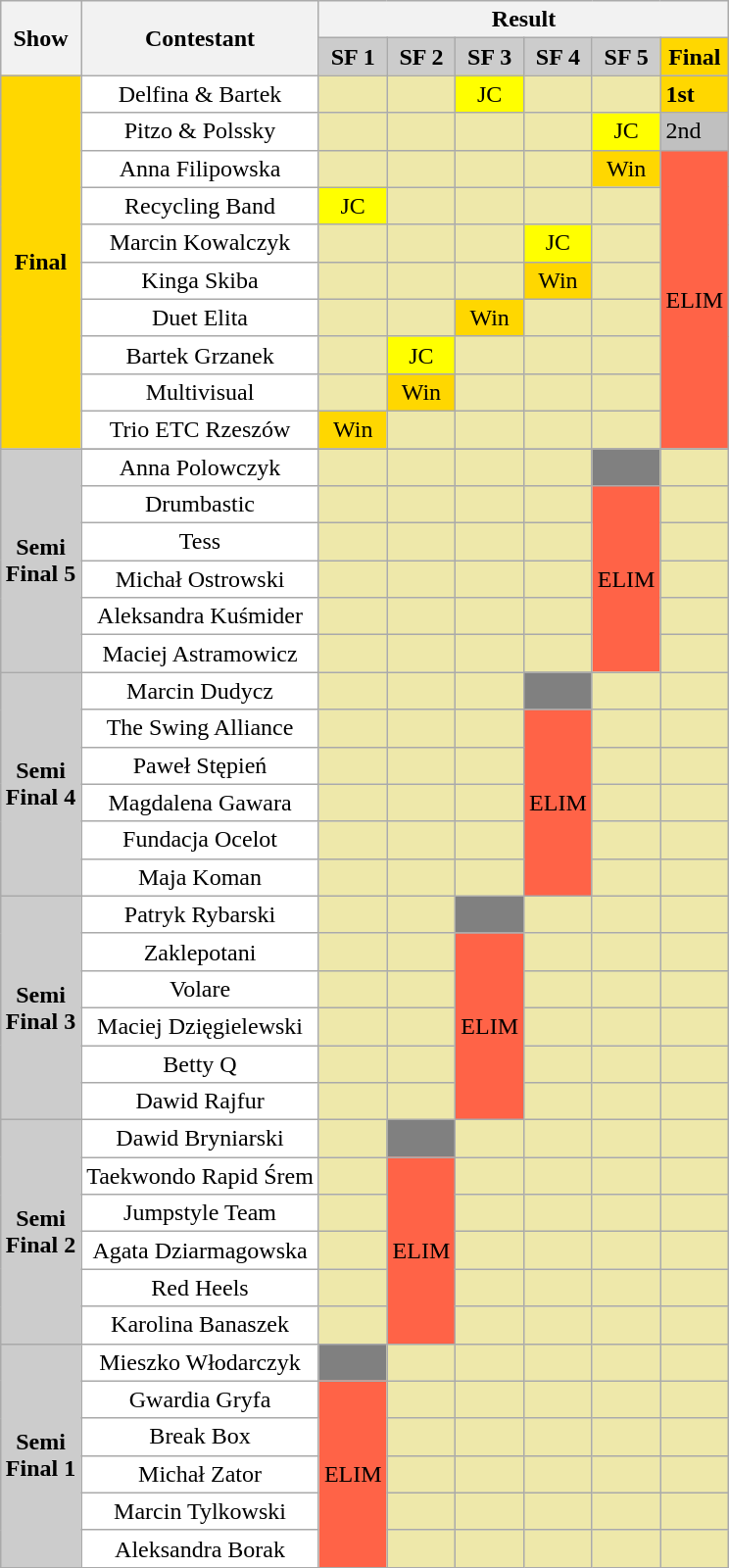<table class="wikitable" style="margin:0.5em auto">
<tr>
<th rowspan=2>Show</th>
<th rowspan=2>Contestant</th>
<th colspan=6 align="center">Result</th>
</tr>
<tr>
<td style="text-align:center;background:#CCCCCC"><strong>SF 1</strong></td>
<td style="text-align:center;background:#CCCCCC"><strong>SF 2</strong></td>
<td style="text-align:center;background:#CCCCCC"><strong>SF 3</strong></td>
<td style="text-align:center;background:#CCCCCC"><strong>SF 4</strong></td>
<td style="text-align:center;background:#CCCCCC"><strong>SF 5</strong></td>
<td style="text-align:center;background:gold"><strong>Final</strong></td>
</tr>
<tr>
<td style="text-align:center;background:gold" rowspan=10><strong>Final</strong></td>
<td style="text-align:center;background:white">Delfina & Bartek</td>
<td bgcolor="palegoldenrod"></td>
<td bgcolor="palegoldenrod"></td>
<td style="text-align:center;background:yellow">JC</td>
<td bgcolor="palegoldenrod"></td>
<td bgcolor="palegoldenrod"></td>
<td bgcolor="gold"><strong>1st</strong></td>
</tr>
<tr>
<td style="text-align:center;background:white">Pitzo & Polssky</td>
<td bgcolor="palegoldenrod"></td>
<td bgcolor="palegoldenrod"></td>
<td bgcolor="palegoldenrod"></td>
<td bgcolor="palegoldenrod"></td>
<td style="text-align:center;background:yellow">JC</td>
<td bgcolor="silver">2nd</td>
</tr>
<tr>
<td style="text-align:center;background:white">Anna Filipowska</td>
<td bgcolor="palegoldenrod"></td>
<td bgcolor="palegoldenrod"></td>
<td bgcolor="palegoldenrod"></td>
<td bgcolor="palegoldenrod"></td>
<td style="text-align:center;background:gold">Win</td>
<td bgcolor="tomato" rowspan=8>ELIM</td>
</tr>
<tr>
<td style="text-align:center;background:white">Recycling Band</td>
<td style="text-align:center;background:yellow">JC</td>
<td bgcolor="palegoldenrod"></td>
<td bgcolor="palegoldenrod"></td>
<td bgcolor="palegoldenrod"></td>
<td bgcolor="palegoldenrod"></td>
</tr>
<tr>
<td style="text-align:center;background:white">Marcin Kowalczyk</td>
<td bgcolor="palegoldenrod"></td>
<td bgcolor="palegoldenrod"></td>
<td bgcolor="palegoldenrod"></td>
<td style="text-align:center;background:yellow">JC</td>
<td bgcolor="palegoldenrod"></td>
</tr>
<tr>
<td style="text-align:center;background:white">Kinga Skiba</td>
<td bgcolor="palegoldenrod"></td>
<td bgcolor="palegoldenrod"></td>
<td bgcolor="palegoldenrod"></td>
<td style="text-align:center;background:gold">Win</td>
<td bgcolor="palegoldenrod"></td>
</tr>
<tr>
<td style="text-align:center;background:white">Duet Elita</td>
<td bgcolor="palegoldenrod"></td>
<td bgcolor="palegoldenrod"></td>
<td style="text-align:center;background:gold">Win</td>
<td bgcolor="palegoldenrod"></td>
<td bgcolor="palegoldenrod"></td>
</tr>
<tr>
<td style="text-align:center;background:white">Bartek Grzanek</td>
<td bgcolor="palegoldenrod"></td>
<td style="text-align:center;background:yellow">JC</td>
<td bgcolor="palegoldenrod"></td>
<td bgcolor="palegoldenrod"></td>
<td bgcolor="palegoldenrod"></td>
</tr>
<tr>
<td style="text-align:center;background:white">Multivisual</td>
<td bgcolor="palegoldenrod"></td>
<td style="text-align:center;background:gold">Win</td>
<td bgcolor="palegoldenrod"></td>
<td bgcolor="palegoldenrod"></td>
<td bgcolor="palegoldenrod"></td>
</tr>
<tr>
<td style="text-align:center;background:white">Trio ETC Rzeszów</td>
<td style="text-align:center;background:gold">Win</td>
<td bgcolor="palegoldenrod"></td>
<td bgcolor="palegoldenrod"></td>
<td bgcolor="palegoldenrod"></td>
<td bgcolor="palegoldenrod"></td>
</tr>
<tr>
<td style="text-align:center;background:#CCCCCC" rowspan=7><strong>Semi<br>Final 5</strong></td>
</tr>
<tr>
<td style="text-align:center;background:white">Anna Polowczyk</td>
<td bgcolor="palegoldenrod"></td>
<td bgcolor="palegoldenrod"></td>
<td bgcolor="palegoldenrod"></td>
<td bgcolor="palegoldenrod"></td>
<td style="background:grey;color:white;"></td>
<td bgcolor="palegoldenrod"></td>
</tr>
<tr>
<td style="text-align:center;background:white">Drumbastic</td>
<td bgcolor="palegoldenrod"></td>
<td bgcolor="palegoldenrod"></td>
<td bgcolor="palegoldenrod"></td>
<td bgcolor="palegoldenrod"></td>
<td bgcolor="tomato" rowspan=5>ELIM</td>
<td bgcolor="palegoldenrod"></td>
</tr>
<tr>
<td style="text-align:center;background:white">Tess</td>
<td bgcolor="palegoldenrod"></td>
<td bgcolor="palegoldenrod"></td>
<td bgcolor="palegoldenrod"></td>
<td bgcolor="palegoldenrod"></td>
<td bgcolor="palegoldenrod"></td>
</tr>
<tr>
<td style="text-align:center;background:white">Michał Ostrowski</td>
<td bgcolor="palegoldenrod"></td>
<td bgcolor="palegoldenrod"></td>
<td bgcolor="palegoldenrod"></td>
<td bgcolor="palegoldenrod"></td>
<td bgcolor="palegoldenrod"></td>
</tr>
<tr>
<td style="text-align:center;background:white">Aleksandra Kuśmider</td>
<td bgcolor="palegoldenrod"></td>
<td bgcolor="palegoldenrod"></td>
<td bgcolor="palegoldenrod"></td>
<td bgcolor="palegoldenrod"></td>
<td bgcolor="palegoldenrod"></td>
</tr>
<tr>
<td style="text-align:center;background:white">Maciej Astramowicz</td>
<td bgcolor="palegoldenrod"></td>
<td bgcolor="palegoldenrod"></td>
<td bgcolor="palegoldenrod"></td>
<td bgcolor="palegoldenrod"></td>
<td bgcolor="palegoldenrod"></td>
</tr>
<tr>
<td style="text-align:center;background:#CCCCCC" rowspan=6><strong>Semi<br>Final 4</strong></td>
<td style="text-align:center;background:white">Marcin Dudycz</td>
<td bgcolor="palegoldenrod"></td>
<td bgcolor="palegoldenrod"></td>
<td bgcolor="palegoldenrod"></td>
<td style="background:grey;color:white;"></td>
<td bgcolor="palegoldenrod"></td>
<td bgcolor="palegoldenrod"></td>
</tr>
<tr>
<td style="text-align:center;background:white">The Swing Alliance</td>
<td bgcolor="palegoldenrod"></td>
<td bgcolor="palegoldenrod"></td>
<td bgcolor="palegoldenrod"></td>
<td bgcolor="tomato" rowspan=5>ELIM</td>
<td bgcolor="palegoldenrod"></td>
<td bgcolor="palegoldenrod"></td>
</tr>
<tr>
<td style="text-align:center;background:white">Paweł Stępień</td>
<td bgcolor="palegoldenrod"></td>
<td bgcolor="palegoldenrod"></td>
<td bgcolor="palegoldenrod"></td>
<td bgcolor="palegoldenrod"></td>
<td bgcolor="palegoldenrod"></td>
</tr>
<tr>
<td style="text-align:center;background:white">Magdalena Gawara</td>
<td bgcolor="palegoldenrod"></td>
<td bgcolor="palegoldenrod"></td>
<td bgcolor="palegoldenrod"></td>
<td bgcolor="palegoldenrod"></td>
<td bgcolor="palegoldenrod"></td>
</tr>
<tr>
<td style="text-align:center;background:white">Fundacja Ocelot</td>
<td bgcolor="palegoldenrod"></td>
<td bgcolor="palegoldenrod"></td>
<td bgcolor="palegoldenrod"></td>
<td bgcolor="palegoldenrod"></td>
<td bgcolor="palegoldenrod"></td>
</tr>
<tr>
<td style="text-align:center;background:white">Maja Koman</td>
<td bgcolor="palegoldenrod"></td>
<td bgcolor="palegoldenrod"></td>
<td bgcolor="palegoldenrod"></td>
<td bgcolor="palegoldenrod"></td>
<td bgcolor="palegoldenrod"></td>
</tr>
<tr>
<td style="text-align:center;background:#CCCCCC" rowspan=6><strong>Semi<br>Final 3</strong></td>
<td style="text-align:center;background:white">Patryk Rybarski</td>
<td bgcolor="palegoldenrod"></td>
<td bgcolor="palegoldenrod"></td>
<td style="background:grey;color:white;"></td>
<td bgcolor="palegoldenrod"></td>
<td bgcolor="palegoldenrod"></td>
<td bgcolor="palegoldenrod"></td>
</tr>
<tr>
<td style="text-align:center;background:white">Zaklepotani</td>
<td bgcolor="palegoldenrod"></td>
<td bgcolor="palegoldenrod"></td>
<td bgcolor="tomato" rowspan=5>ELIM</td>
<td bgcolor="palegoldenrod"></td>
<td bgcolor="palegoldenrod"></td>
<td bgcolor="palegoldenrod"></td>
</tr>
<tr>
<td style="text-align:center;background:white">Volare</td>
<td bgcolor="palegoldenrod"></td>
<td bgcolor="palegoldenrod"></td>
<td bgcolor="palegoldenrod"></td>
<td bgcolor="palegoldenrod"></td>
<td bgcolor="palegoldenrod"></td>
</tr>
<tr>
<td style="text-align:center;background:white">Maciej Dzięgielewski</td>
<td bgcolor="palegoldenrod"></td>
<td bgcolor="palegoldenrod"></td>
<td bgcolor="palegoldenrod"></td>
<td bgcolor="palegoldenrod"></td>
<td bgcolor="palegoldenrod"></td>
</tr>
<tr>
<td style="text-align:center;background:white">Betty Q</td>
<td bgcolor="palegoldenrod"></td>
<td bgcolor="palegoldenrod"></td>
<td bgcolor="palegoldenrod"></td>
<td bgcolor="palegoldenrod"></td>
<td bgcolor="palegoldenrod"></td>
</tr>
<tr>
<td style="text-align:center;background:white">Dawid Rajfur</td>
<td bgcolor="palegoldenrod"></td>
<td bgcolor="palegoldenrod"></td>
<td bgcolor="palegoldenrod"></td>
<td bgcolor="palegoldenrod"></td>
<td bgcolor="palegoldenrod"></td>
</tr>
<tr>
<td style="text-align:center;background:#CCCCCC" rowspan=6><strong>Semi<br>Final 2</strong></td>
<td style="text-align:center;background:white">Dawid Bryniarski</td>
<td bgcolor="palegoldenrod"></td>
<td style="background:grey;color:white;"></td>
<td bgcolor="palegoldenrod"></td>
<td bgcolor="palegoldenrod"></td>
<td bgcolor="palegoldenrod"></td>
<td bgcolor="palegoldenrod"></td>
</tr>
<tr>
<td style="text-align:center;background:white">Taekwondo Rapid Śrem</td>
<td bgcolor="palegoldenrod"></td>
<td bgcolor="tomato" rowspan=5>ELIM</td>
<td bgcolor="palegoldenrod"></td>
<td bgcolor="palegoldenrod"></td>
<td bgcolor="palegoldenrod"></td>
<td bgcolor="palegoldenrod"></td>
</tr>
<tr>
<td style="text-align:center;background:white">Jumpstyle Team</td>
<td bgcolor="palegoldenrod"></td>
<td bgcolor="palegoldenrod"></td>
<td bgcolor="palegoldenrod"></td>
<td bgcolor="palegoldenrod"></td>
<td bgcolor="palegoldenrod"></td>
</tr>
<tr>
<td style="text-align:center;background:white">Agata Dziarmagowska</td>
<td bgcolor="palegoldenrod"></td>
<td bgcolor="palegoldenrod"></td>
<td bgcolor="palegoldenrod"></td>
<td bgcolor="palegoldenrod"></td>
<td bgcolor="palegoldenrod"></td>
</tr>
<tr>
<td style="text-align:center;background:white">Red Heels</td>
<td bgcolor="palegoldenrod"></td>
<td bgcolor="palegoldenrod"></td>
<td bgcolor="palegoldenrod"></td>
<td bgcolor="palegoldenrod"></td>
<td bgcolor="palegoldenrod"></td>
</tr>
<tr>
<td style="text-align:center;background:white">Karolina Banaszek</td>
<td bgcolor="palegoldenrod"></td>
<td bgcolor="palegoldenrod"></td>
<td bgcolor="palegoldenrod"></td>
<td bgcolor="palegoldenrod"></td>
<td bgcolor="palegoldenrod"></td>
</tr>
<tr>
<td style="text-align:center;background:#CCCCCC" rowspan=6><strong>Semi<br>Final 1</strong></td>
<td style="text-align:center;background:white">Mieszko Włodarczyk</td>
<td style="background:grey;color:white;"></td>
<td bgcolor="palegoldenrod"></td>
<td bgcolor="palegoldenrod"></td>
<td bgcolor="palegoldenrod"></td>
<td bgcolor="palegoldenrod"></td>
<td bgcolor="palegoldenrod"></td>
</tr>
<tr>
<td style="text-align:center;background:white">Gwardia Gryfa</td>
<td bgcolor="tomato" rowspan=5>ELIM</td>
<td bgcolor="palegoldenrod"></td>
<td bgcolor="palegoldenrod"></td>
<td bgcolor="palegoldenrod"></td>
<td bgcolor="palegoldenrod"></td>
<td bgcolor="palegoldenrod"></td>
</tr>
<tr>
<td style="text-align:center;background:white">Break Box</td>
<td bgcolor="palegoldenrod"></td>
<td bgcolor="palegoldenrod"></td>
<td bgcolor="palegoldenrod"></td>
<td bgcolor="palegoldenrod"></td>
<td bgcolor="palegoldenrod"></td>
</tr>
<tr>
<td style="text-align:center;background:white">Michał Zator</td>
<td bgcolor="palegoldenrod"></td>
<td bgcolor="palegoldenrod"></td>
<td bgcolor="palegoldenrod"></td>
<td bgcolor="palegoldenrod"></td>
<td bgcolor="palegoldenrod"></td>
</tr>
<tr>
<td style="text-align:center;background:white">Marcin Tylkowski</td>
<td bgcolor="palegoldenrod"></td>
<td bgcolor="palegoldenrod"></td>
<td bgcolor="palegoldenrod"></td>
<td bgcolor="palegoldenrod"></td>
<td bgcolor="palegoldenrod"></td>
</tr>
<tr>
<td style="text-align:center;background:white">Aleksandra Borak</td>
<td bgcolor="palegoldenrod"></td>
<td bgcolor="palegoldenrod"></td>
<td bgcolor="palegoldenrod"></td>
<td bgcolor="palegoldenrod"></td>
<td bgcolor="palegoldenrod"></td>
</tr>
</table>
